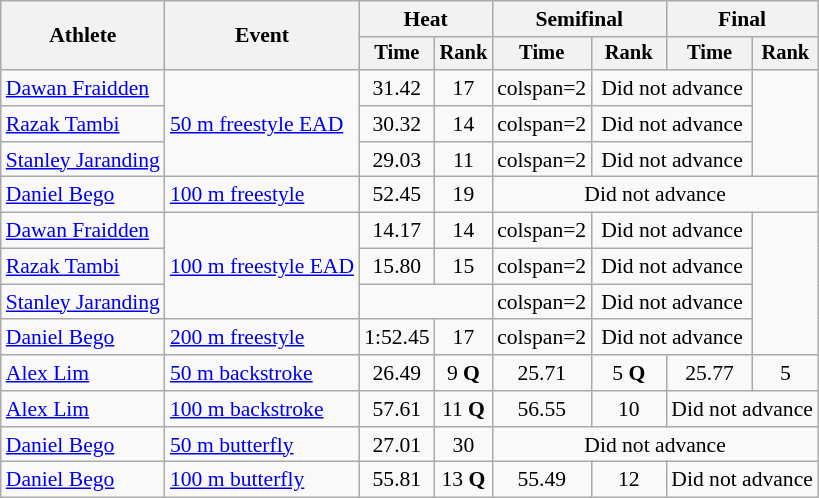<table class=wikitable style=font-size:90%>
<tr>
<th rowspan=2>Athlete</th>
<th rowspan=2>Event</th>
<th colspan=2>Heat</th>
<th colspan=2>Semifinal</th>
<th colspan=2>Final</th>
</tr>
<tr style=font-size:95%>
<th>Time</th>
<th>Rank</th>
<th>Time</th>
<th>Rank</th>
<th>Time</th>
<th>Rank</th>
</tr>
<tr align=center>
<td align=left><a href='#'>Dawan Fraidden</a></td>
<td align=left rowspan=3><a href='#'>50 m freestyle EAD</a></td>
<td>31.42</td>
<td>17</td>
<td>colspan=2 </td>
<td colspan=2>Did not advance</td>
</tr>
<tr align=center>
<td align=left><a href='#'>Razak Tambi</a></td>
<td>30.32</td>
<td>14</td>
<td>colspan=2 </td>
<td colspan=2>Did not advance</td>
</tr>
<tr align=center>
<td align=left><a href='#'>Stanley Jaranding</a></td>
<td>29.03</td>
<td>11</td>
<td>colspan=2 </td>
<td colspan=2>Did not advance</td>
</tr>
<tr align=center>
<td align=left><a href='#'>Daniel Bego</a></td>
<td align=left><a href='#'>100 m freestyle</a></td>
<td>52.45</td>
<td>19</td>
<td colspan=4>Did not advance</td>
</tr>
<tr align=center>
<td align=left><a href='#'>Dawan Fraidden</a></td>
<td align=left rowspan=3><a href='#'>100 m freestyle EAD</a></td>
<td>14.17</td>
<td>14</td>
<td>colspan=2 </td>
<td colspan=2>Did not advance</td>
</tr>
<tr align=center>
<td align=left><a href='#'>Razak Tambi</a></td>
<td>15.80</td>
<td>15</td>
<td>colspan=2 </td>
<td colspan=2>Did not advance</td>
</tr>
<tr align=center>
<td align=left><a href='#'>Stanley Jaranding</a></td>
<td colspan=2></td>
<td>colspan=2 </td>
<td colspan=2>Did not advance</td>
</tr>
<tr align=center>
<td align=left><a href='#'>Daniel Bego</a></td>
<td align=left><a href='#'>200 m freestyle</a></td>
<td>1:52.45</td>
<td>17</td>
<td>colspan=2 </td>
<td colspan=2>Did not advance</td>
</tr>
<tr align=center>
<td align=left><a href='#'>Alex Lim</a></td>
<td align=left><a href='#'>50 m backstroke</a></td>
<td>26.49</td>
<td>9 <strong>Q</strong></td>
<td>25.71</td>
<td>5 <strong>Q</strong></td>
<td>25.77</td>
<td>5</td>
</tr>
<tr align=center>
<td align=left><a href='#'>Alex Lim</a></td>
<td align=left><a href='#'>100 m backstroke</a></td>
<td>57.61</td>
<td>11 <strong>Q</strong></td>
<td>56.55</td>
<td>10</td>
<td colspan=2>Did not advance</td>
</tr>
<tr align=center>
<td align=left><a href='#'>Daniel Bego</a></td>
<td align=left><a href='#'>50 m butterfly</a></td>
<td>27.01</td>
<td>30</td>
<td colspan=4>Did not advance</td>
</tr>
<tr align=center>
<td align=left><a href='#'>Daniel Bego</a></td>
<td align=left><a href='#'>100 m butterfly</a></td>
<td>55.81</td>
<td>13 <strong>Q</strong></td>
<td>55.49</td>
<td>12</td>
<td colspan=2>Did not advance</td>
</tr>
</table>
